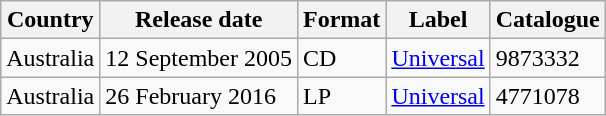<table class="wikitable">
<tr>
<th>Country</th>
<th>Release date</th>
<th>Format</th>
<th>Label</th>
<th>Catalogue</th>
</tr>
<tr>
<td>Australia</td>
<td>12 September 2005</td>
<td>CD</td>
<td><a href='#'>Universal</a></td>
<td>9873332</td>
</tr>
<tr>
<td>Australia</td>
<td>26 February 2016</td>
<td>LP</td>
<td><a href='#'>Universal</a></td>
<td>4771078</td>
</tr>
</table>
